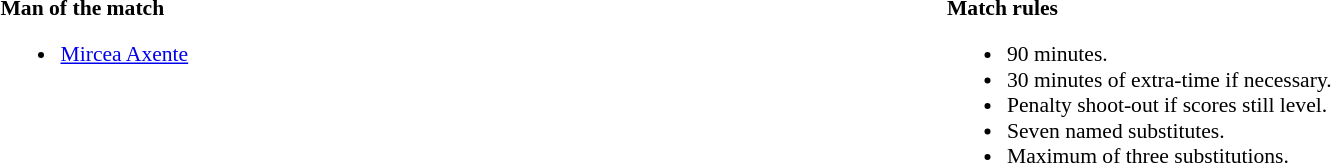<table width=100% style="font-size: 90%">
<tr>
<td width=50% valign=top><br><strong>Man of the match</strong><ul><li> <a href='#'>Mircea Axente</a></li></ul></td>
<td width=50% valign=top><br><strong>Match rules</strong><ul><li>90 minutes.</li><li>30 minutes of extra-time if necessary.</li><li>Penalty shoot-out if scores still level.</li><li>Seven named substitutes.</li><li>Maximum of three substitutions.</li></ul></td>
</tr>
</table>
